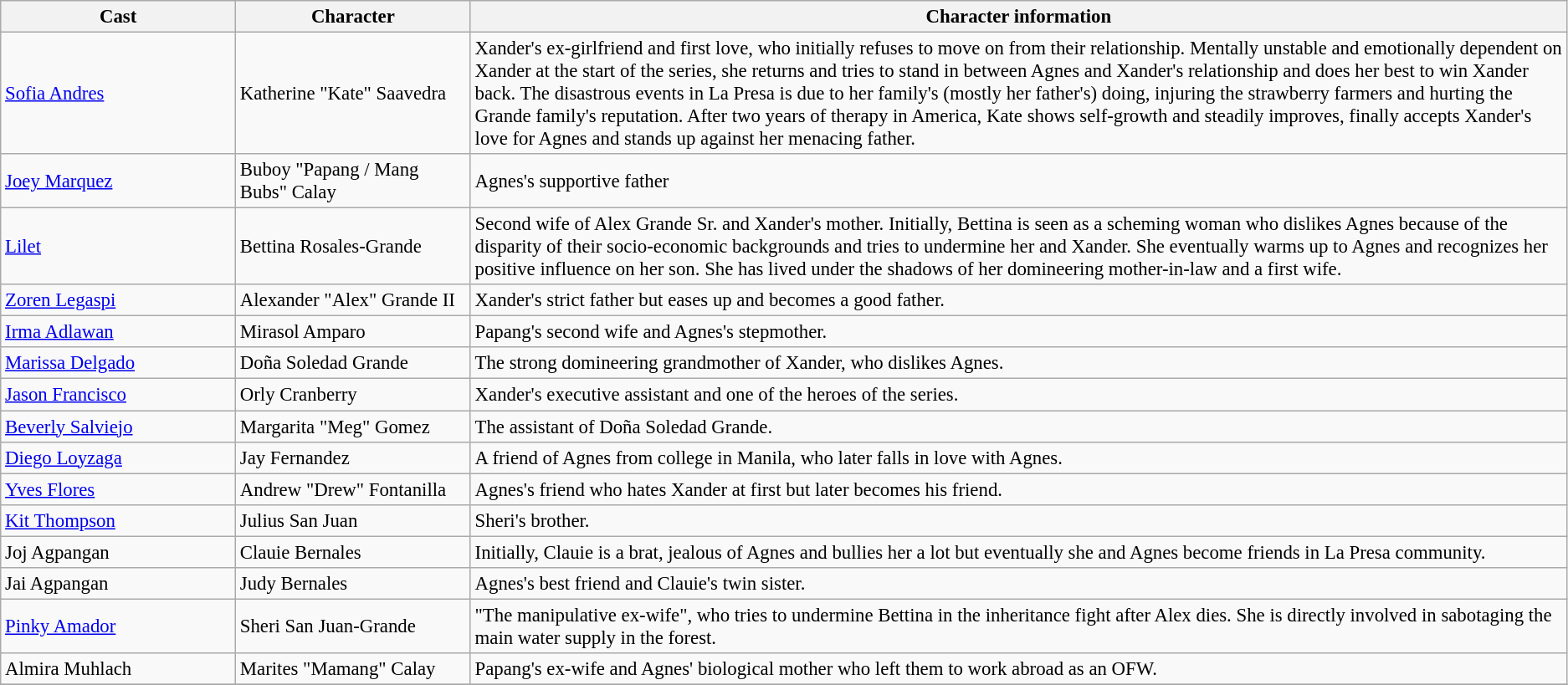<table class="wikitable" style="font-size:95%;">
<tr>
<th style="width:15%;">Cast</th>
<th style="width:15%;">Character</th>
<th style="width:15px;">Character information</th>
</tr>
<tr>
<td><a href='#'>Sofia Andres</a></td>
<td>Katherine "Kate" Saavedra</td>
<td>Xander's ex-girlfriend and first love, who initially refuses to move on from their relationship. Mentally unstable and emotionally dependent on Xander at the start of the series, she returns and tries to stand in between Agnes and Xander's relationship and does her best to win Xander back. The disastrous events in La Presa is due to her family's (mostly her father's) doing, injuring the strawberry farmers and hurting the Grande family's reputation. After two years of therapy in America, Kate shows self-growth and steadily improves, finally accepts Xander's love for Agnes and stands up against her menacing father.</td>
</tr>
<tr>
<td><a href='#'>Joey Marquez</a></td>
<td>Buboy "Papang / Mang Bubs" Calay</td>
<td>Agnes's supportive father</td>
</tr>
<tr>
<td><a href='#'>Lilet</a></td>
<td>Bettina Rosales-Grande</td>
<td>Second wife of Alex Grande Sr. and Xander's mother. Initially, Bettina is seen as a scheming woman who dislikes Agnes because of the disparity of their socio-economic backgrounds and tries to undermine her and Xander. She eventually warms up to Agnes and recognizes her positive influence on her son. She has lived under the shadows of her domineering mother-in-law and a first wife.</td>
</tr>
<tr>
<td><a href='#'>Zoren Legaspi</a></td>
<td>Alexander "Alex" Grande II</td>
<td>Xander's strict father but eases up and becomes a good father.</td>
</tr>
<tr>
<td><a href='#'>Irma Adlawan</a></td>
<td>Mirasol Amparo</td>
<td>Papang's second wife and Agnes's stepmother.</td>
</tr>
<tr>
<td><a href='#'>Marissa Delgado</a></td>
<td>Doña Soledad Grande</td>
<td>The strong domineering grandmother of Xander, who dislikes Agnes.</td>
</tr>
<tr>
<td><a href='#'>Jason Francisco</a></td>
<td>Orly Cranberry</td>
<td>Xander's executive assistant and one of the heroes of the series.</td>
</tr>
<tr>
<td><a href='#'>Beverly Salviejo</a></td>
<td>Margarita "Meg" Gomez</td>
<td>The assistant of Doña Soledad Grande.</td>
</tr>
<tr>
<td><a href='#'>Diego Loyzaga</a></td>
<td>Jay Fernandez</td>
<td>A friend of Agnes from college in Manila, who later falls in love with Agnes.</td>
</tr>
<tr>
<td><a href='#'>Yves Flores</a></td>
<td>Andrew "Drew" Fontanilla</td>
<td>Agnes's friend who hates Xander at first but later becomes his friend.</td>
</tr>
<tr>
<td><a href='#'>Kit Thompson</a></td>
<td>Julius San Juan</td>
<td>Sheri's brother.</td>
</tr>
<tr>
<td>Joj Agpangan</td>
<td>Clauie Bernales</td>
<td>Initially, Clauie is a brat, jealous of Agnes and bullies her a lot but eventually she and Agnes become friends in La Presa community.</td>
</tr>
<tr>
<td>Jai Agpangan</td>
<td>Judy Bernales</td>
<td>Agnes's best friend and Clauie's twin sister.</td>
</tr>
<tr>
<td><a href='#'>Pinky Amador</a></td>
<td>Sheri San Juan-Grande</td>
<td>"The manipulative ex-wife", who tries to undermine Bettina in the inheritance fight after Alex dies. She is directly involved in sabotaging the main water supply in the forest.</td>
</tr>
<tr>
<td>Almira Muhlach</td>
<td>Marites "Mamang" Calay</td>
<td>Papang's ex-wife and Agnes' biological mother who left them to work abroad as an OFW.</td>
</tr>
<tr>
</tr>
</table>
